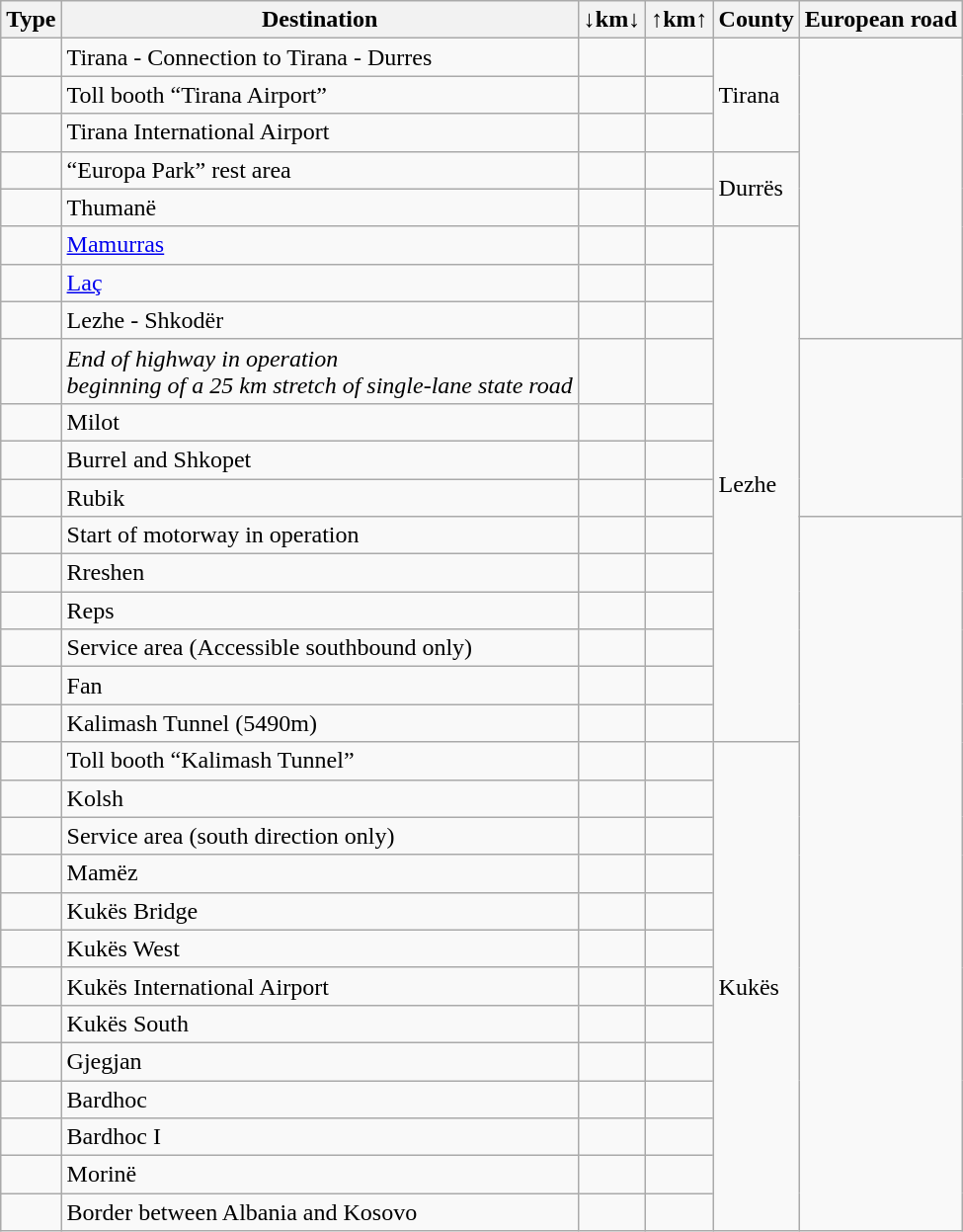<table class="wikitable collapsible">
<tr>
<th scope="col">Type</th>
<th scope="col">Destination</th>
<th scope="col"><strong>↓km↓</strong></th>
<th>↑km↑</th>
<th>County</th>
<th>European road</th>
</tr>
<tr>
<td></td>
<td>Tirana - Connection to  Tirana - Durres</td>
<td></td>
<td></td>
<td rowspan="3">Tirana</td>
<td rowspan="8"></td>
</tr>
<tr>
<td></td>
<td>Toll booth “Tirana Airport”</td>
<td></td>
<td></td>
</tr>
<tr>
<td></td>
<td> Tirana International Airport</td>
<td></td>
<td></td>
</tr>
<tr>
<td></td>
<td>“Europa Park” rest area</td>
<td></td>
<td></td>
<td rowspan="2">Durrës</td>
</tr>
<tr>
<td></td>
<td>Thumanë</td>
<td></td>
<td></td>
</tr>
<tr>
<td></td>
<td><a href='#'>Mamurras</a></td>
<td></td>
<td></td>
<td rowspan="13">Lezhe</td>
</tr>
<tr>
<td></td>
<td><a href='#'>Laç</a></td>
<td></td>
<td></td>
</tr>
<tr>
<td></td>
<td> Lezhe - Shkodër</td>
<td></td>
<td></td>
</tr>
<tr>
<td></td>
<td><em>End of highway in operation</em><br><em>beginning of a 25 km stretch of single-lane state road</em></td>
<td></td>
<td></td>
<td rowspan="4"></td>
</tr>
<tr>
<td></td>
<td>Milot</td>
<td></td>
<td></td>
</tr>
<tr>
<td></td>
<td> Burrel and Shkopet</td>
<td></td>
<td></td>
</tr>
<tr>
<td></td>
<td>Rubik</td>
<td></td>
<td></td>
</tr>
<tr>
<td></td>
<td>Start of motorway in operation</td>
<td></td>
<td></td>
<td rowspan="19"></td>
</tr>
<tr>
<td></td>
<td> Rreshen</td>
<td></td>
<td></td>
</tr>
<tr>
<td></td>
<td>Reps</td>
<td></td>
<td></td>
</tr>
<tr>
<td></td>
<td>Service area (Accessible southbound only)</td>
<td></td>
<td></td>
</tr>
<tr>
<td></td>
<td>Fan</td>
<td></td>
<td></td>
</tr>
<tr>
<td></td>
<td>Kalimash Tunnel (5490m)</td>
<td></td>
<td></td>
</tr>
<tr>
<td></td>
<td>Toll booth “Kalimash Tunnel”</td>
<td></td>
<td></td>
<td rowspan="13">Kukës</td>
</tr>
<tr>
<td></td>
<td> Kolsh</td>
<td></td>
<td></td>
</tr>
<tr>
<td></td>
<td>Service area (south direction only)</td>
<td></td>
<td></td>
</tr>
<tr>
<td></td>
<td>Mamëz</td>
<td></td>
<td></td>
</tr>
<tr>
<td></td>
<td>Kukës Bridge</td>
<td></td>
<td></td>
</tr>
<tr>
<td></td>
<td>Kukës West</td>
<td></td>
<td></td>
</tr>
<tr>
<td></td>
<td> Kukës International Airport</td>
<td></td>
<td></td>
</tr>
<tr>
<td></td>
<td>Kukës South</td>
<td></td>
<td></td>
</tr>
<tr>
<td></td>
<td>Gjegjan</td>
<td></td>
<td></td>
</tr>
<tr>
<td></td>
<td>Bardhoc</td>
<td></td>
<td></td>
</tr>
<tr>
<td></td>
<td>Bardhoc I</td>
<td></td>
<td></td>
</tr>
<tr>
<td></td>
<td>Morinë</td>
<td></td>
<td></td>
</tr>
<tr>
<td></td>
<td>Border between Albania and Kosovo  </td>
<td></td>
<td></td>
</tr>
</table>
